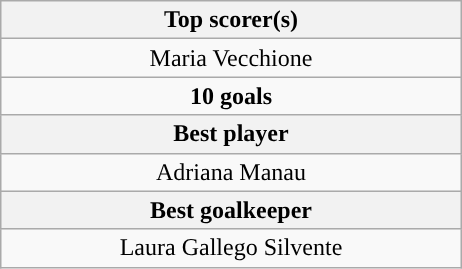<table class="wikitable" style="margin: 1em auto 1em auto;">
<tr>
<th width=300 colspan=2>Top scorer(s)</th>
</tr>
<tr align=center style="background:">
<td colspan=2 style="text-align:center;"> Maria Vecchione</td>
</tr>
<tr>
<td colspan=2 style="text-align:center;"><strong>10 goals</strong></td>
</tr>
<tr>
<th colspan=2>Best player</th>
</tr>
<tr>
<td colspan=2 style="text-align:center;"> Adriana Manau</td>
</tr>
<tr>
<th colspan=2>Best goalkeeper</th>
</tr>
<tr>
<td colspan=2 style="text-align:center;"> Laura Gallego Silvente</td>
</tr>
</table>
